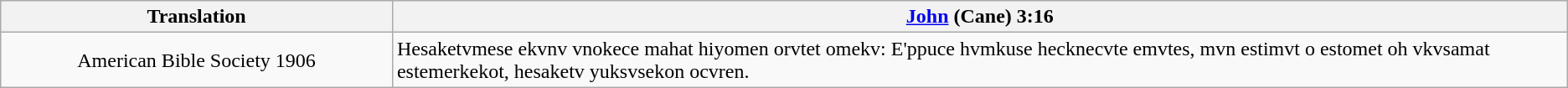<table class="wikitable">
<tr>
<th style="width:25%;">Translation</th>
<th><a href='#'>John</a> (Cane) 3:16</th>
</tr>
<tr>
<td style="text-align:center;">American Bible Society 1906</td>
<td>Hesaketvmese ekvnv vnokece mahat hiyomen orvtet omekv: E'ppuce hvmkuse hecknecvte emvtes, mvn estimvt o estomet oh vkvsamat estemerkekot, hesaketv yuksvsekon ocvren.</td>
</tr>
</table>
